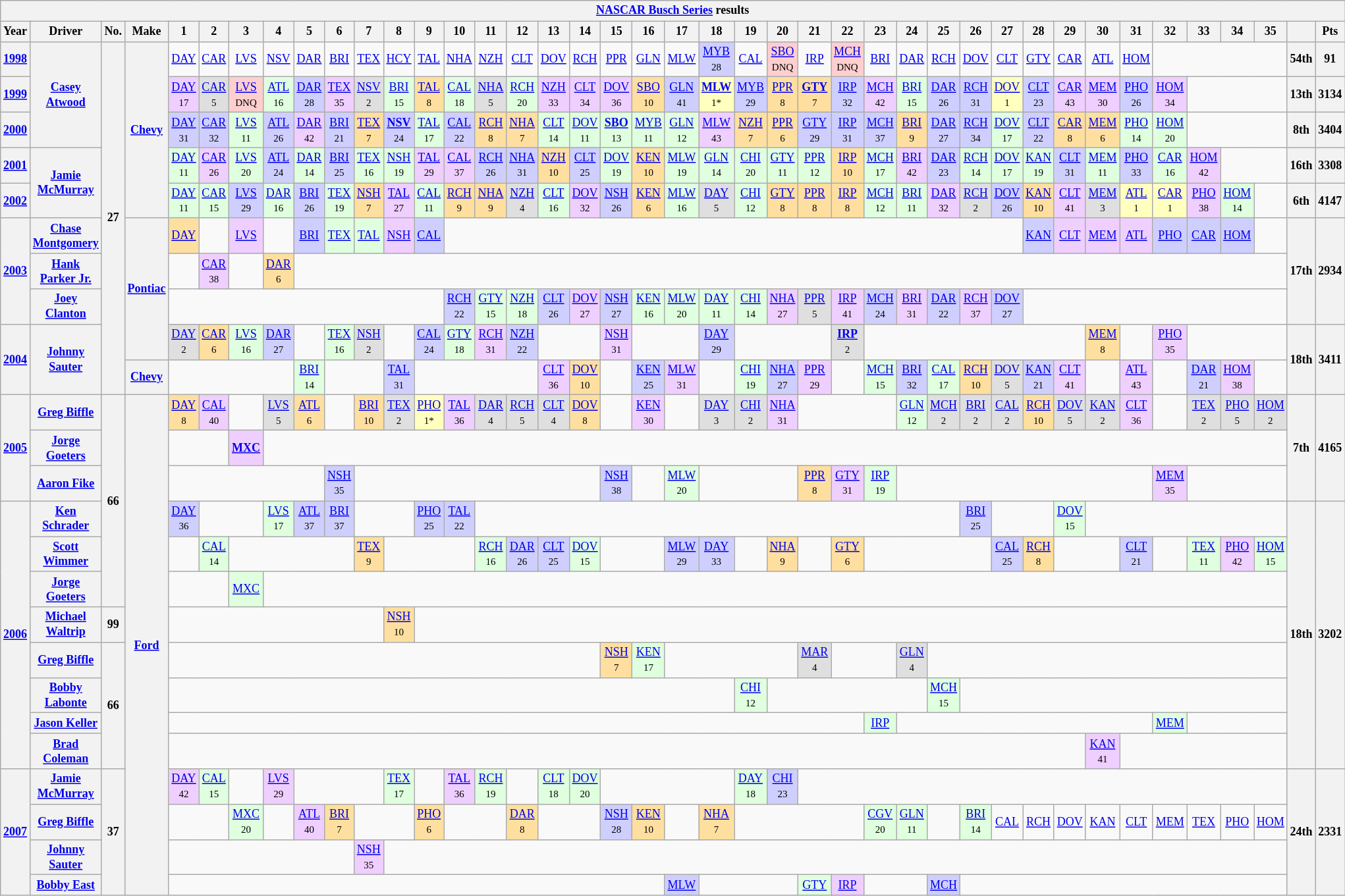<table class="wikitable mw-collapsible mw-collapsed" style="text-align:center; font-size:75%">
<tr>
<th colspan="42"><a href='#'>NASCAR Busch Series</a> results</th>
</tr>
<tr>
<th>Year</th>
<th>Driver</th>
<th>No.</th>
<th>Make</th>
<th>1</th>
<th>2</th>
<th>3</th>
<th>4</th>
<th>5</th>
<th>6</th>
<th>7</th>
<th>8</th>
<th>9</th>
<th>10</th>
<th>11</th>
<th>12</th>
<th>13</th>
<th>14</th>
<th>15</th>
<th>16</th>
<th>17</th>
<th>18</th>
<th>19</th>
<th>20</th>
<th>21</th>
<th>22</th>
<th>23</th>
<th>24</th>
<th>25</th>
<th>26</th>
<th>27</th>
<th>28</th>
<th>29</th>
<th>30</th>
<th>31</th>
<th>32</th>
<th>33</th>
<th>34</th>
<th>35</th>
<th></th>
<th>Pts</th>
</tr>
<tr>
<th><a href='#'>1998</a></th>
<th rowspan=3><a href='#'>Casey Atwood</a></th>
<th rowspan=10>27</th>
<th rowspan=5><a href='#'>Chevy</a></th>
<td><a href='#'>DAY</a></td>
<td><a href='#'>CAR</a></td>
<td><a href='#'>LVS</a></td>
<td><a href='#'>NSV</a></td>
<td><a href='#'>DAR</a></td>
<td><a href='#'>BRI</a></td>
<td><a href='#'>TEX</a></td>
<td><a href='#'>HCY</a></td>
<td><a href='#'>TAL</a></td>
<td><a href='#'>NHA</a></td>
<td><a href='#'>NZH</a></td>
<td><a href='#'>CLT</a></td>
<td><a href='#'>DOV</a></td>
<td><a href='#'>RCH</a></td>
<td><a href='#'>PPR</a></td>
<td><a href='#'>GLN</a></td>
<td><a href='#'>MLW</a></td>
<td style="background:#CFCFFF;"><a href='#'>MYB</a><br><small>28</small></td>
<td><a href='#'>CAL</a></td>
<td style="background:#FFCFCF;"><a href='#'>SBO</a><br><small>DNQ</small></td>
<td><a href='#'>IRP</a></td>
<td style="background:#FFCFCF;"><a href='#'>MCH</a><br><small>DNQ</small></td>
<td><a href='#'>BRI</a></td>
<td><a href='#'>DAR</a></td>
<td><a href='#'>RCH</a></td>
<td><a href='#'>DOV</a></td>
<td><a href='#'>CLT</a></td>
<td><a href='#'>GTY</a></td>
<td><a href='#'>CAR</a></td>
<td><a href='#'>ATL</a></td>
<td><a href='#'>HOM</a></td>
<td colspan=4></td>
<th>54th</th>
<th>91</th>
</tr>
<tr>
<th><a href='#'>1999</a></th>
<td style="background:#EFCFFF;"><a href='#'>DAY</a><br><small>17</small></td>
<td style="background:#DFDFDF;"><a href='#'>CAR</a><br><small>5</small></td>
<td style="background:#FFCFCF;"><a href='#'>LVS</a><br><small>DNQ</small></td>
<td style="background:#DFFFDF;"><a href='#'>ATL</a><br><small>16</small></td>
<td style="background:#CFCFFF;"><a href='#'>DAR</a><br><small>28</small></td>
<td style="background:#EFCFFF;"><a href='#'>TEX</a><br><small>35</small></td>
<td style="background:#DFDFDF;"><a href='#'>NSV</a><br><small>2</small></td>
<td style="background:#DFFFDF;"><a href='#'>BRI</a><br><small>15</small></td>
<td style="background:#FFDF9F;"><a href='#'>TAL</a><br><small>8</small></td>
<td style="background:#DFFFDF;"><a href='#'>CAL</a><br><small>18</small></td>
<td style="background:#DFDFDF;"><a href='#'>NHA</a><br><small>5</small></td>
<td style="background:#DFFFDF;"><a href='#'>RCH</a><br><small>20</small></td>
<td style="background:#EFCFFF;"><a href='#'>NZH</a><br><small>33</small></td>
<td style="background:#EFCFFF;"><a href='#'>CLT</a><br><small>34</small></td>
<td style="background:#EFCFFF;"><a href='#'>DOV</a><br><small>36</small></td>
<td style="background:#FFDF9F;"><a href='#'>SBO</a><br><small>10</small></td>
<td style="background:#CFCFFF;"><a href='#'>GLN</a><br><small>41</small></td>
<td style="background:#FFFFBF;"><strong><a href='#'>MLW</a></strong><br><small>1*</small></td>
<td style="background:#CFCFFF;"><a href='#'>MYB</a><br><small>29</small></td>
<td style="background:#FFDF9F;"><a href='#'>PPR</a><br><small>8</small></td>
<td style="background:#FFDF9F;"><strong><a href='#'>GTY</a></strong><br><small>7</small></td>
<td style="background:#CFCFFF;"><a href='#'>IRP</a><br><small>32</small></td>
<td style="background:#EFCFFF;"><a href='#'>MCH</a><br><small>42</small></td>
<td style="background:#DFFFDF;"><a href='#'>BRI</a><br><small>15</small></td>
<td style="background:#CFCFFF;"><a href='#'>DAR</a><br><small>26</small></td>
<td style="background:#CFCFFF;"><a href='#'>RCH</a><br><small>31</small></td>
<td style="background:#FFFFBF;"><a href='#'>DOV</a><br><small>1</small></td>
<td style="background:#CFCFFF;"><a href='#'>CLT</a><br><small>23</small></td>
<td style="background:#EFCFFF;"><a href='#'>CAR</a><br><small>43</small></td>
<td style="background:#EFCFFF;"><a href='#'>MEM</a><br><small>30</small></td>
<td style="background:#CFCFFF;"><a href='#'>PHO</a><br><small>26</small></td>
<td style="background:#EFCFFF;"><a href='#'>HOM</a><br><small>34</small></td>
<td colspan=3></td>
<th>13th</th>
<th>3134</th>
</tr>
<tr>
<th><a href='#'>2000</a></th>
<td style="background:#CFCFFF;"><a href='#'>DAY</a><br><small>31</small></td>
<td style="background:#CFCFFF;"><a href='#'>CAR</a><br><small>32</small></td>
<td style="background:#DFFFDF;"><a href='#'>LVS</a><br><small>11</small></td>
<td style="background:#CFCFFF;"><a href='#'>ATL</a><br><small>26</small></td>
<td style="background:#EFCFFF;"><a href='#'>DAR</a><br><small>42</small></td>
<td style="background:#CFCFFF;"><a href='#'>BRI</a><br><small>21</small></td>
<td style="background:#FFDF9F;"><a href='#'>TEX</a><br><small>7</small></td>
<td style="background:#CFCFFF;"><strong><a href='#'>NSV</a></strong><br><small>24</small></td>
<td style="background:#DFFFDF;"><a href='#'>TAL</a><br><small>17</small></td>
<td style="background:#CFCFFF;"><a href='#'>CAL</a><br><small>22</small></td>
<td style="background:#FFDF9F;"><a href='#'>RCH</a><br><small>8</small></td>
<td style="background:#FFDF9F;"><a href='#'>NHA</a><br><small>7</small></td>
<td style="background:#DFFFDF;"><a href='#'>CLT</a><br><small>14</small></td>
<td style="background:#DFFFDF;"><a href='#'>DOV</a><br><small>11</small></td>
<td style="background:#DFFFDF;"><strong><a href='#'>SBO</a></strong><br><small>13</small></td>
<td style="background:#DFFFDF;"><a href='#'>MYB</a><br><small>11</small></td>
<td style="background:#DFFFDF;"><a href='#'>GLN</a><br><small>12</small></td>
<td style="background:#EFCFFF;"><a href='#'>MLW</a><br><small>43</small></td>
<td style="background:#FFDF9F;"><a href='#'>NZH</a><br><small>7</small></td>
<td style="background:#FFDF9F;"><a href='#'>PPR</a><br><small>6</small></td>
<td style="background:#CFCFFF;"><a href='#'>GTY</a><br><small>29</small></td>
<td style="background:#CFCFFF;"><a href='#'>IRP</a><br><small>31</small></td>
<td style="background:#CFCFFF;"><a href='#'>MCH</a><br><small>37</small></td>
<td style="background:#FFDF9F;"><a href='#'>BRI</a><br><small>9</small></td>
<td style="background:#CFCFFF;"><a href='#'>DAR</a><br><small>27</small></td>
<td style="background:#CFCFFF;"><a href='#'>RCH</a><br><small>34</small></td>
<td style="background:#DFFFDF;"><a href='#'>DOV</a><br><small>17</small></td>
<td style="background:#CFCFFF;"><a href='#'>CLT</a><br><small>22</small></td>
<td style="background:#FFDF9F;"><a href='#'>CAR</a><br><small>8</small></td>
<td style="background:#FFDF9F;"><a href='#'>MEM</a><br><small>6</small></td>
<td style="background:#DFFFDF;"><a href='#'>PHO</a><br><small>14</small></td>
<td style="background:#DFFFDF;"><a href='#'>HOM</a><br><small>20</small></td>
<td colspan=3></td>
<th>8th</th>
<th>3404</th>
</tr>
<tr>
<th><a href='#'>2001</a></th>
<th rowspan=2><a href='#'>Jamie McMurray</a></th>
<td style="background:#DFFFDF;"><a href='#'>DAY</a><br><small>11</small></td>
<td style="background:#EFCFFF;"><a href='#'>CAR</a><br><small>26</small></td>
<td style="background:#DFFFDF;"><a href='#'>LVS</a><br><small>20</small></td>
<td style="background:#CFCFFF;"><a href='#'>ATL</a><br><small>24</small></td>
<td style="background:#DFFFDF;"><a href='#'>DAR</a><br><small>14</small></td>
<td style="background:#CFCFFF;"><a href='#'>BRI</a><br><small>25</small></td>
<td style="background:#DFFFDF;"><a href='#'>TEX</a><br><small>16</small></td>
<td style="background:#DFFFDF;"><a href='#'>NSH</a><br><small>19</small></td>
<td style="background:#EFCFFF;"><a href='#'>TAL</a><br><small>29</small></td>
<td style="background:#EFCFFF;"><a href='#'>CAL</a><br><small>37</small></td>
<td style="background:#CFCFFF;"><a href='#'>RCH</a><br><small>26</small></td>
<td style="background:#CFCFFF;"><a href='#'>NHA</a><br><small>31</small></td>
<td style="background:#FFDF9F;"><a href='#'>NZH</a><br><small>10</small></td>
<td style="background:#CFCFFF;"><a href='#'>CLT</a><br><small>25</small></td>
<td style="background:#DFFFDF;"><a href='#'>DOV</a><br><small>19</small></td>
<td style="background:#FFDF9F;"><a href='#'>KEN</a><br><small>10</small></td>
<td style="background:#DFFFDF;"><a href='#'>MLW</a><br><small>19</small></td>
<td style="background:#DFFFDF;"><a href='#'>GLN</a><br><small>14</small></td>
<td style="background:#DFFFDF;"><a href='#'>CHI</a><br><small>20</small></td>
<td style="background:#DFFFDF;"><a href='#'>GTY</a><br><small>11</small></td>
<td style="background:#DFFFDF;"><a href='#'>PPR</a><br><small>12</small></td>
<td style="background:#FFDF9F;"><a href='#'>IRP</a><br><small>10</small></td>
<td style="background:#DFFFDF;"><a href='#'>MCH</a><br><small>17</small></td>
<td style="background:#EFCFFF;"><a href='#'>BRI</a><br><small>42</small></td>
<td style="background:#CFCFFF;"><a href='#'>DAR</a><br><small>23</small></td>
<td style="background:#DFFFDF;"><a href='#'>RCH</a><br><small>14</small></td>
<td style="background:#DFFFDF;"><a href='#'>DOV</a><br><small>17</small></td>
<td style="background:#DFFFDF;"><a href='#'>KAN</a><br><small>19</small></td>
<td style="background:#CFCFFF;"><a href='#'>CLT</a><br><small>31</small></td>
<td style="background:#DFFFDF;"><a href='#'>MEM</a><br><small>11</small></td>
<td style="background:#CFCFFF;"><a href='#'>PHO</a><br><small>33</small></td>
<td style="background:#DFFFDF;"><a href='#'>CAR</a><br><small>16</small></td>
<td style="background:#EFCFFF;"><a href='#'>HOM</a><br><small>42</small></td>
<td colspan=2></td>
<th>16th</th>
<th>3308</th>
</tr>
<tr>
<th><a href='#'>2002</a></th>
<td style="background:#DFFFDF;"><a href='#'>DAY</a><br><small>11</small></td>
<td style="background:#DFFFDF;"><a href='#'>CAR</a><br><small>15</small></td>
<td style="background:#CFCFFF;"><a href='#'>LVS</a><br><small>29</small></td>
<td style="background:#DFFFDF;"><a href='#'>DAR</a><br><small>16</small></td>
<td style="background:#CFCFFF;"><a href='#'>BRI</a><br><small>26</small></td>
<td style="background:#DFFFDF;"><a href='#'>TEX</a><br><small>19</small></td>
<td style="background:#FFDF9F;"><a href='#'>NSH</a><br><small>7</small></td>
<td style="background:#EFCFFF;"><a href='#'>TAL</a><br><small>27</small></td>
<td style="background:#DFFFDF;"><a href='#'>CAL</a><br><small>11</small></td>
<td style="background:#FFDF9F;"><a href='#'>RCH</a><br><small>9</small></td>
<td style="background:#FFDF9F;"><a href='#'>NHA</a><br><small>9</small></td>
<td style="background:#DFDFDF;"><a href='#'>NZH</a><br><small>4</small></td>
<td style="background:#DFFFDF;"><a href='#'>CLT</a><br><small>16</small></td>
<td style="background:#EFCFFF;"><a href='#'>DOV</a><br><small>32</small></td>
<td style="background:#CFCFFF;"><a href='#'>NSH</a><br><small>26</small></td>
<td style="background:#FFDF9F;"><a href='#'>KEN</a><br><small>6</small></td>
<td style="background:#DFFFDF;"><a href='#'>MLW</a><br><small>16</small></td>
<td style="background:#DFDFDF;"><a href='#'>DAY</a><br><small>5</small></td>
<td style="background:#DFFFDF;"><a href='#'>CHI</a><br><small>12</small></td>
<td style="background:#FFDF9F;"><a href='#'>GTY</a><br><small>8</small></td>
<td style="background:#FFDF9F;"><a href='#'>PPR</a><br><small>8</small></td>
<td style="background:#FFDF9F;"><a href='#'>IRP</a><br><small>8</small></td>
<td style="background:#DFFFDF;"><a href='#'>MCH</a><br><small>12</small></td>
<td style="background:#DFFFDF;"><a href='#'>BRI</a><br><small>11</small></td>
<td style="background:#EFCFFF;"><a href='#'>DAR</a><br><small>32</small></td>
<td style="background:#DFDFDF;"><a href='#'>RCH</a><br><small>2</small></td>
<td style="background:#CFCFFF;"><a href='#'>DOV</a><br><small>26</small></td>
<td style="background:#FFDF9F;"><a href='#'>KAN</a><br><small>10</small></td>
<td style="background:#EFCFFF;"><a href='#'>CLT</a><br><small>41</small></td>
<td style="background:#DFDFDF;"><a href='#'>MEM</a><br><small>3</small></td>
<td style="background:#FFFFBF;"><a href='#'>ATL</a><br><small>1</small></td>
<td style="background:#FFFFBF;"><a href='#'>CAR</a><br><small>1</small></td>
<td style="background:#EFCFFF;"><a href='#'>PHO</a><br><small>38</small></td>
<td style="background:#DFFFDF;"><a href='#'>HOM</a><br><small>14</small></td>
<td></td>
<th>6th</th>
<th>4147</th>
</tr>
<tr>
<th rowspan=3><a href='#'>2003</a></th>
<th><a href='#'>Chase Montgomery</a></th>
<th rowspan=4><a href='#'>Pontiac</a></th>
<td style="background:#FFDF9F;"><a href='#'>DAY</a><br></td>
<td></td>
<td style="background:#EFCFFF;"><a href='#'>LVS</a><br></td>
<td></td>
<td style="background:#CFCFFF;"><a href='#'>BRI</a><br></td>
<td style="background:#DFFFDF;"><a href='#'>TEX</a><br></td>
<td style="background:#DFFFDF;"><a href='#'>TAL</a><br></td>
<td style="background:#EFCFFF;"><a href='#'>NSH</a><br></td>
<td style="background:#CFCFFF;"><a href='#'>CAL</a><br></td>
<td colspan=18></td>
<td style="background:#CFCFFF;"><a href='#'>KAN</a><br></td>
<td style="background:#EFCFFF;"><a href='#'>CLT</a><br></td>
<td style="background:#EFCFFF;"><a href='#'>MEM</a><br></td>
<td style="background:#EFCFFF;"><a href='#'>ATL</a><br></td>
<td style="background:#CFCFFF;"><a href='#'>PHO</a><br></td>
<td style="background:#CFCFFF;"><a href='#'>CAR</a><br></td>
<td style="background:#CFCFFF;"><a href='#'>HOM</a><br></td>
<td></td>
<th rowspan=3>17th</th>
<th rowspan=3>2934</th>
</tr>
<tr>
<th><a href='#'>Hank Parker Jr.</a></th>
<td></td>
<td style="background:#EFCFFF;"><a href='#'>CAR</a><br><small>38</small></td>
<td></td>
<td style="background:#FFDF9F;"><a href='#'>DAR</a><br><small>6</small></td>
<td colspan=32></td>
</tr>
<tr>
<th><a href='#'>Joey Clanton</a></th>
<td colspan=9></td>
<td style="background:#CFCFFF;"><a href='#'>RCH</a><br><small>22</small></td>
<td style="background:#DFFFDF;"><a href='#'>GTY</a><br><small>15</small></td>
<td style="background:#DFFFDF;"><a href='#'>NZH</a><br><small>18</small></td>
<td style="background:#CFCFFF;"><a href='#'>CLT</a><br><small>26</small></td>
<td style="background:#EFCFFF;"><a href='#'>DOV</a><br><small>27</small></td>
<td style="background:#CFCFFF;"><a href='#'>NSH</a><br><small>27</small></td>
<td style="background:#DFFFDF;"><a href='#'>KEN</a><br><small>16</small></td>
<td style="background:#DFFFDF;"><a href='#'>MLW</a><br><small>20</small></td>
<td style="background:#DFFFDF;"><a href='#'>DAY</a><br><small>11</small></td>
<td style="background:#DFFFDF;"><a href='#'>CHI</a><br><small>14</small></td>
<td style="background:#EFCFFF;"><a href='#'>NHA</a><br><small>27</small></td>
<td style="background:#DFDFDF;"><a href='#'>PPR</a><br><small>5</small></td>
<td style="background:#EFCFFF;"><a href='#'>IRP</a><br><small>41</small></td>
<td style="background:#CFCFFF;"><a href='#'>MCH</a><br><small>24</small></td>
<td style="background:#EFCFFF;"><a href='#'>BRI</a><br><small>31</small></td>
<td style="background:#CFCFFF;"><a href='#'>DAR</a><br><small>22</small></td>
<td style="background:#EFCFFF;"><a href='#'>RCH</a><br><small>37</small></td>
<td style="background:#CFCFFF;"><a href='#'>DOV</a><br><small>27</small></td>
<td colspan=8></td>
</tr>
<tr>
<th rowspan=2><a href='#'>2004</a></th>
<th rowspan=2><a href='#'>Johnny Sauter</a></th>
<td style="background:#DFDFDF;"><a href='#'>DAY</a><br><small>2</small></td>
<td style="background:#FFDF9F;"><a href='#'>CAR</a><br><small>6</small></td>
<td style="background:#DFFFDF;"><a href='#'>LVS</a><br><small>16</small></td>
<td style="background:#CFCFFF;"><a href='#'>DAR</a><br><small>27</small></td>
<td></td>
<td style="background:#DFFFDF;"><a href='#'>TEX</a><br><small>16</small></td>
<td style="background:#DFDFDF;"><a href='#'>NSH</a><br><small>2</small></td>
<td></td>
<td style="background:#CFCFFF;"><a href='#'>CAL</a><br><small>24</small></td>
<td style="background:#DFFFDF;"><a href='#'>GTY</a><br><small>18</small></td>
<td style="background:#EFCFFF;"><a href='#'>RCH</a><br><small>31</small></td>
<td style="background:#CFCFFF;"><a href='#'>NZH</a><br><small>22</small></td>
<td colspan=2></td>
<td style="background:#EFCFFF;"><a href='#'>NSH</a><br><small>31</small></td>
<td colspan=2></td>
<td style="background:#CFCFFF;"><a href='#'>DAY</a><br><small>29</small></td>
<td colspan=3></td>
<td style="background:#DFDFDF;"><strong><a href='#'>IRP</a></strong><br><small>2</small></td>
<td colspan=7></td>
<td style="background:#FFDF9F;"><a href='#'>MEM</a><br><small>8</small></td>
<td></td>
<td style="background:#EFCFFF;"><a href='#'>PHO</a><br><small>35</small></td>
<td colspan=3></td>
<th rowspan=2>18th</th>
<th rowspan=2>3411</th>
</tr>
<tr>
<th><a href='#'>Chevy</a></th>
<td colspan=4></td>
<td style="background:#DFFFDF;"><a href='#'>BRI</a><br><small>14</small></td>
<td colspan=2></td>
<td style="background:#CFCFFF;"><a href='#'>TAL</a><br><small>31</small></td>
<td colspan=4></td>
<td style="background:#EFCFFF;"><a href='#'>CLT</a><br><small>36</small></td>
<td style="background:#FFDF9F;"><a href='#'>DOV</a><br><small>10</small></td>
<td></td>
<td style="background:#CFCFFF;"><a href='#'>KEN</a><br><small>25</small></td>
<td style="background:#EFCFFF;"><a href='#'>MLW</a><br><small>31</small></td>
<td></td>
<td style="background:#DFFFDF;"><a href='#'>CHI</a><br><small>19</small></td>
<td style="background:#CFCFFF;"><a href='#'>NHA</a><br><small>27</small></td>
<td style="background:#EFCFFF;"><a href='#'>PPR</a><br><small>29</small></td>
<td></td>
<td style="background:#DFFFDF;"><a href='#'>MCH</a><br><small>15</small></td>
<td style="background:#CFCFFF;"><a href='#'>BRI</a><br><small>32</small></td>
<td style="background:#DFFFDF;"><a href='#'>CAL</a><br><small>17</small></td>
<td style="background:#FFDF9F;"><a href='#'>RCH</a><br><small>10</small></td>
<td style="background:#DFDFDF;"><a href='#'>DOV</a><br><small>5</small></td>
<td style="background:#CFCFFF;"><a href='#'>KAN</a><br><small>21</small></td>
<td style="background:#EFCFFF;"><a href='#'>CLT</a><br><small>41</small></td>
<td></td>
<td style="background:#EFCFFF;"><a href='#'>ATL</a><br><small>43</small></td>
<td></td>
<td style="background:#CFCFFF;"><a href='#'>DAR</a><br><small>21</small></td>
<td style="background:#EFCFFF;"><a href='#'>HOM</a><br><small>38</small></td>
<td></td>
</tr>
<tr>
<th rowspan=3><a href='#'>2005</a></th>
<th><a href='#'>Greg Biffle</a></th>
<th rowspan=6>66</th>
<th rowspan=16><a href='#'>Ford</a></th>
<td style="background:#FFDF9F;"><a href='#'>DAY</a><br><small>8</small></td>
<td style="background:#EFCFFF;"><a href='#'>CAL</a><br><small>40</small></td>
<td></td>
<td style="background:#DFDFDF;"><a href='#'>LVS</a><br><small>5</small></td>
<td style="background:#FFDF9F;"><a href='#'>ATL</a><br><small>6</small></td>
<td></td>
<td style="background:#FFDF9F;"><a href='#'>BRI</a><br><small>10</small></td>
<td style="background:#DFDFDF;"><a href='#'>TEX</a><br><small>2</small></td>
<td style="background:#FFFFBF;"><a href='#'>PHO</a><br><small>1*</small></td>
<td style="background:#EFCFFF;"><a href='#'>TAL</a><br><small>36</small></td>
<td style="background:#DFDFDF;"><a href='#'>DAR</a><br><small>4</small></td>
<td style="background:#DFDFDF;"><a href='#'>RCH</a><br><small>5</small></td>
<td style="background:#DFDFDF;"><a href='#'>CLT</a><br><small>4</small></td>
<td style="background:#FFDF9F;"><a href='#'>DOV</a><br><small>8</small></td>
<td></td>
<td style="background:#EFCFFF;"><a href='#'>KEN</a><br><small>30</small></td>
<td></td>
<td style="background:#DFDFDF;"><a href='#'>DAY</a><br><small>3</small></td>
<td style="background:#DFDFDF;"><a href='#'>CHI</a><br><small>2</small></td>
<td style="background:#EFCFFF;"><a href='#'>NHA</a><br><small>31</small></td>
<td colspan=3></td>
<td style="background:#DFFFDF;"><a href='#'>GLN</a><br><small>12</small></td>
<td style="background:#DFDFDF;"><a href='#'>MCH</a><br><small>2</small></td>
<td style="background:#DFDFDF;"><a href='#'>BRI</a><br><small>2</small></td>
<td style="background:#DFDFDF;"><a href='#'>CAL</a><br><small>2</small></td>
<td style="background:#FFDF9F;"><a href='#'>RCH</a><br><small>10</small></td>
<td style="background:#DFDFDF;"><a href='#'>DOV</a><br><small>5</small></td>
<td style="background:#DFDFDF;"><a href='#'>KAN</a><br><small>2</small></td>
<td style="background:#EFCFFF;"><a href='#'>CLT</a><br><small>36</small></td>
<td></td>
<td style="background:#DFDFDF;"><a href='#'>TEX</a><br><small>2</small></td>
<td style="background:#DFDFDF;"><a href='#'>PHO</a><br><small>5</small></td>
<td style="background:#DFDFDF;"><a href='#'>HOM</a><br><small>2</small></td>
<th rowspan=3>7th</th>
<th rowspan=3>4165</th>
</tr>
<tr>
<th><a href='#'>Jorge Goeters</a></th>
<td colspan=2></td>
<td style="background:#EFCFFF;"><strong><a href='#'>MXC</a></strong><br></td>
<td colspan=32></td>
</tr>
<tr>
<th><a href='#'>Aaron Fike</a></th>
<td colspan=5></td>
<td style="background:#CFCFFF;"><a href='#'>NSH</a> <br><small>35</small></td>
<td colspan=8></td>
<td style="background:#CFCFFF;"><a href='#'>NSH</a> <br><small>38</small></td>
<td></td>
<td style="background:#DFFFDF;"><a href='#'>MLW</a> <br><small>20</small></td>
<td colspan=3></td>
<td style="background:#FFDF9F;"><a href='#'>PPR</a> <br><small>8</small></td>
<td style="background:#EFCFFF;"><a href='#'>GTY</a> <br><small>31</small></td>
<td style="background:#DFFFDF;"><a href='#'>IRP</a> <br><small>19</small></td>
<td colspan=8></td>
<td style="background:#EFCFFF;"><a href='#'>MEM</a> <br><small>35</small></td>
<td colspan=3></td>
</tr>
<tr>
<th rowspan=8><a href='#'>2006</a></th>
<th><a href='#'>Ken Schrader</a></th>
<td style="background:#CFCFFF;"><a href='#'>DAY</a><br><small>36</small></td>
<td colspan=2></td>
<td style="background:#DFFFDF;"><a href='#'>LVS</a><br><small>17</small></td>
<td style="background:#CFCFFF;"><a href='#'>ATL</a><br><small>37</small></td>
<td style="background:#CFCFFF;"><a href='#'>BRI</a><br><small>37</small></td>
<td colspan=2></td>
<td style="background:#CFCFFF;"><a href='#'>PHO</a><br><small>25</small></td>
<td style="background:#CFCFFF;"><a href='#'>TAL</a><br><small>22</small></td>
<td colspan=15></td>
<td style="background:#CFCFFF;"><a href='#'>BRI</a><br><small>25</small></td>
<td colspan=2></td>
<td style="background:#DFFFDF;"><a href='#'>DOV</a><br><small>15</small></td>
<td colspan=6></td>
<th rowspan=8>18th</th>
<th rowspan=8>3202</th>
</tr>
<tr>
<th><a href='#'>Scott Wimmer</a></th>
<td></td>
<td style="background:#DFFFDF;"><a href='#'>CAL</a><br><small>14</small></td>
<td colspan=4></td>
<td style="background:#FFDF9F;"><a href='#'>TEX</a><br><small>9</small></td>
<td colspan=3></td>
<td style="background:#DFFFDF;"><a href='#'>RCH</a><br><small>16</small></td>
<td style="background:#CFCFFF;"><a href='#'>DAR</a><br><small>26</small></td>
<td style="background:#CFCFFF;"><a href='#'>CLT</a><br><small>25</small></td>
<td style="background:#DFFFDF;"><a href='#'>DOV</a><br><small>15</small></td>
<td colspan=2></td>
<td style="background:#CFCFFF;"><a href='#'>MLW</a><br><small>29</small></td>
<td style="background:#CFCFFF;"><a href='#'>DAY</a><br><small>33</small></td>
<td></td>
<td style="background:#FFDF9F;"><a href='#'>NHA</a><br><small>9</small></td>
<td></td>
<td style="background:#FFDF9F;"><a href='#'>GTY</a><br><small>6</small></td>
<td colspan=4></td>
<td style="background:#CFCFFF;"><a href='#'>CAL</a><br><small>25</small></td>
<td style="background:#FFDF9F;"><a href='#'>RCH</a><br><small>8</small></td>
<td colspan=2></td>
<td style="background:#CFCFFF;"><a href='#'>CLT</a><br><small>21</small></td>
<td></td>
<td style="background:#DFFFDF;"><a href='#'>TEX</a><br><small>11</small></td>
<td style="background:#EFCFFF;"><a href='#'>PHO</a><br><small>42</small></td>
<td style="background:#DFFFDF;"><a href='#'>HOM</a><br><small>15</small></td>
</tr>
<tr>
<th><a href='#'>Jorge Goeters</a></th>
<td colspan=2></td>
<td style="background:#DFFFDF;"><a href='#'>MXC</a><br></td>
<td colspan=32></td>
</tr>
<tr>
<th><a href='#'>Michael Waltrip</a></th>
<th>99</th>
<td colspan=7></td>
<td style="background:#FFDF9F;"><a href='#'>NSH</a><br><small>10</small></td>
<td colspan=27></td>
</tr>
<tr>
<th><a href='#'>Greg Biffle</a></th>
<th rowspan=4>66</th>
<td colspan=14></td>
<td style="background:#FFDF9F;"><a href='#'>NSH</a><br><small>7</small></td>
<td style="background:#DFFFDF;"><a href='#'>KEN</a><br><small>17</small></td>
<td colspan=4></td>
<td style="background:#DFDFDF;"><a href='#'>MAR</a><br><small>4</small></td>
<td colspan=2></td>
<td style="background:#DFDFDF;"><a href='#'>GLN</a><br><small>4</small></td>
<td colspan=11></td>
</tr>
<tr>
<th><a href='#'>Bobby Labonte</a></th>
<td colspan=18></td>
<td style="background:#DFFFDF;"><a href='#'>CHI</a><br><small>12</small></td>
<td colspan=5></td>
<td style="background:#DFFFDF;"><a href='#'>MCH</a><br><small>15</small></td>
<td colspan=10></td>
</tr>
<tr>
<th><a href='#'>Jason Keller</a></th>
<td colspan=22></td>
<td style="background:#DFFFDF;"><a href='#'>IRP</a><br></td>
<td colspan=8></td>
<td style="background:#DFFFDF;"><a href='#'>MEM</a><br></td>
<td colspan=3></td>
</tr>
<tr>
<th><a href='#'>Brad Coleman</a></th>
<td colspan=29></td>
<td style="background:#EFCFFF;"><a href='#'>KAN</a><br><small>41</small></td>
<td colspan=5></td>
</tr>
<tr>
<th rowspan=5><a href='#'>2007</a></th>
<th><a href='#'>Jamie McMurray</a></th>
<th rowspan=5>37</th>
<td style="background:#EFCFFF;"><a href='#'>DAY</a><br><small>42</small></td>
<td style="background:#DFFFDF;"><a href='#'>CAL</a><br><small>15</small></td>
<td></td>
<td style="background:#EFCFFF;"><a href='#'>LVS</a><br><small>29</small></td>
<td colspan=3></td>
<td style="background:#DFFFDF;"><a href='#'>TEX</a><br><small>17</small></td>
<td></td>
<td style="background:#EFCFFF;"><a href='#'>TAL</a><br><small>36</small></td>
<td style="background:#DFFFDF;"><a href='#'>RCH</a><br><small>19</small></td>
<td></td>
<td style="background:#DFFFDF;"><a href='#'>CLT</a><br><small>18</small></td>
<td style="background:#DFFFDF;"><a href='#'>DOV</a><br><small>20</small></td>
<td colspan=4></td>
<td style="background:#DFFFDF;"><a href='#'>DAY</a><br><small>18</small></td>
<td style="background:#CFCFFF;"><a href='#'>CHI</a><br><small>23</small></td>
<td colspan=15></td>
<th rowspan=5>24th</th>
<th rowspan=5>2331</th>
</tr>
<tr>
<th><a href='#'>Greg Biffle</a></th>
<td colspan=2></td>
<td style="background:#DFFFDF;"><a href='#'>MXC</a><br><small>20</small></td>
<td></td>
<td style="background:#EFCFFF;"><a href='#'>ATL</a><br><small>40</small></td>
<td style="background:#FFDF9F;"><a href='#'>BRI</a><br><small>7</small></td>
<td colspan=2></td>
<td style="background:#FFDF9F;"><a href='#'>PHO</a><br><small>6</small></td>
<td colspan=2></td>
<td style="background:#FFDF9F;"><a href='#'>DAR</a><br><small>8</small></td>
<td colspan=2></td>
<td style="background:#CFCFFF;"><a href='#'>NSH</a><br><small>28</small></td>
<td style="background:#FFDF9F;"><a href='#'>KEN</a><br><small>10</small></td>
<td></td>
<td style="background:#FFDF9F;"><a href='#'>NHA</a><br><small>7</small></td>
<td colspan=4></td>
<td style="background:#DFFFDF;"><a href='#'>CGV</a><br><small>20</small></td>
<td style="background:#DFFFDF;"><a href='#'>GLN</a><br><small>11</small></td>
<td></td>
<td style="background:#DFFFDF;"><a href='#'>BRI</a><br><small>14</small></td>
<td><a href='#'>CAL</a></td>
<td><a href='#'>RCH</a></td>
<td><a href='#'>DOV</a></td>
<td><a href='#'>KAN</a></td>
<td><a href='#'>CLT</a></td>
<td><a href='#'>MEM</a></td>
<td><a href='#'>TEX</a></td>
<td><a href='#'>PHO</a></td>
<td><a href='#'>HOM</a></td>
</tr>
<tr>
<th><a href='#'>Johnny Sauter</a></th>
<td colspan=6></td>
<td style="background:#EFCFFF;"><a href='#'>NSH</a><br><small>35</small></td>
<td colspan=28></td>
</tr>
<tr>
<th><a href='#'>Bobby East</a></th>
<td colspan=16></td>
<td style="background:#CFCFFF;"><a href='#'>MLW</a><br></td>
<td colspan=3></td>
<td style="background:#DFFFDF;"><a href='#'>GTY</a><br></td>
<td style="background:#EFCFFF;"><a href='#'>IRP</a><br></td>
<td colspan=2></td>
<td style="background:#CFCFFF;"><a href='#'>MCH</a><br></td>
<td colspan=10></td>
</tr>
</table>
